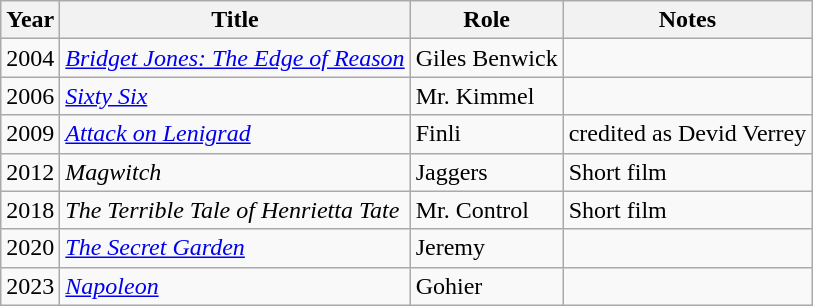<table class="wikitable sortable">
<tr>
<th>Year</th>
<th>Title</th>
<th>Role</th>
<th class="unsortable">Notes</th>
</tr>
<tr>
<td>2004</td>
<td><em><a href='#'>Bridget Jones: The Edge of Reason</a></em></td>
<td>Giles Benwick</td>
<td></td>
</tr>
<tr>
<td>2006</td>
<td><em><a href='#'>Sixty Six</a></em></td>
<td>Mr. Kimmel</td>
<td></td>
</tr>
<tr>
<td>2009</td>
<td><em><a href='#'>Attack on Lenigrad</a></em></td>
<td>Finli</td>
<td>credited as Devid Verrey</td>
</tr>
<tr>
<td>2012</td>
<td><em>Magwitch</em></td>
<td>Jaggers</td>
<td>Short film</td>
</tr>
<tr>
<td>2018</td>
<td><em>The Terrible Tale of Henrietta Tate</em></td>
<td>Mr. Control</td>
<td>Short film</td>
</tr>
<tr>
<td>2020</td>
<td><em><a href='#'>The Secret Garden</a></em></td>
<td>Jeremy</td>
<td></td>
</tr>
<tr>
<td>2023</td>
<td><em><a href='#'>Napoleon</a></em></td>
<td>Gohier</td>
<td></td>
</tr>
</table>
